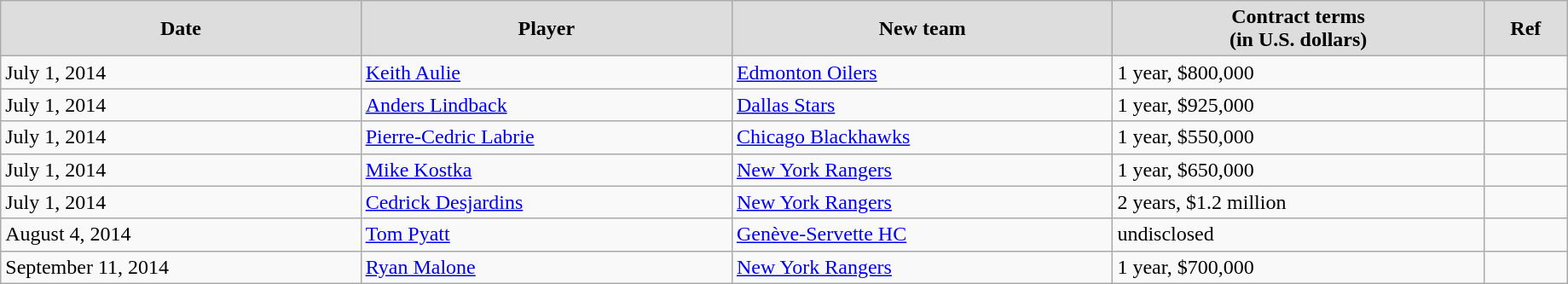<table class="wikitable" width=97%>
<tr align="center" bgcolor="#dddddd">
<td><strong>Date</strong></td>
<td><strong>Player</strong></td>
<td><strong>New team</strong></td>
<td><strong>Contract terms</strong><br><strong>(in U.S. dollars)</strong></td>
<td><strong>Ref</strong></td>
</tr>
<tr>
<td>July 1, 2014</td>
<td><a href='#'>Keith Aulie</a></td>
<td><a href='#'>Edmonton Oilers</a></td>
<td>1 year, $800,000</td>
<td></td>
</tr>
<tr>
<td>July 1, 2014</td>
<td><a href='#'>Anders Lindback</a></td>
<td><a href='#'>Dallas Stars</a></td>
<td>1 year, $925,000</td>
<td></td>
</tr>
<tr>
<td>July 1, 2014</td>
<td><a href='#'>Pierre-Cedric Labrie</a></td>
<td><a href='#'>Chicago Blackhawks</a></td>
<td>1 year, $550,000</td>
<td></td>
</tr>
<tr>
<td>July 1, 2014</td>
<td><a href='#'>Mike Kostka</a></td>
<td><a href='#'>New York Rangers</a></td>
<td>1 year, $650,000</td>
<td></td>
</tr>
<tr>
<td>July 1, 2014</td>
<td><a href='#'>Cedrick Desjardins</a></td>
<td><a href='#'>New York Rangers</a></td>
<td>2 years, $1.2 million</td>
<td></td>
</tr>
<tr>
<td>August 4, 2014</td>
<td><a href='#'>Tom Pyatt</a></td>
<td><a href='#'>Genève-Servette HC</a></td>
<td>undisclosed</td>
<td></td>
</tr>
<tr>
<td>September 11, 2014</td>
<td><a href='#'>Ryan Malone</a></td>
<td><a href='#'>New York Rangers</a></td>
<td>1 year, $700,000</td>
<td></td>
</tr>
</table>
